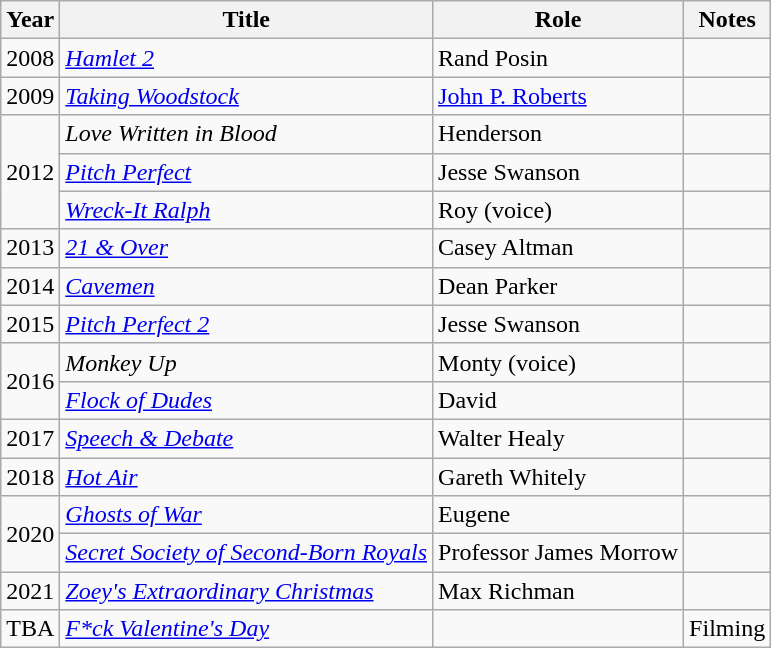<table class="wikitable sortable">
<tr>
<th>Year</th>
<th>Title</th>
<th>Role</th>
<th class="unsortable">Notes</th>
</tr>
<tr>
<td>2008</td>
<td><em><a href='#'>Hamlet 2</a></em></td>
<td>Rand Posin</td>
<td></td>
</tr>
<tr>
<td>2009</td>
<td><em><a href='#'>Taking Woodstock</a></em></td>
<td><a href='#'>John P. Roberts</a></td>
<td></td>
</tr>
<tr>
<td rowspan="3">2012</td>
<td><em>Love Written in Blood</em></td>
<td>Henderson</td>
<td></td>
</tr>
<tr>
<td><em><a href='#'>Pitch Perfect</a></em></td>
<td>Jesse Swanson</td>
<td></td>
</tr>
<tr>
<td><em><a href='#'>Wreck-It Ralph</a></em></td>
<td>Roy (voice)</td>
<td></td>
</tr>
<tr>
<td>2013</td>
<td><em><a href='#'>21 & Over</a></em></td>
<td>Casey Altman</td>
<td></td>
</tr>
<tr>
<td>2014</td>
<td><em><a href='#'>Cavemen</a></em></td>
<td>Dean Parker</td>
<td></td>
</tr>
<tr>
<td>2015</td>
<td><em><a href='#'>Pitch Perfect 2</a></em></td>
<td>Jesse Swanson</td>
<td></td>
</tr>
<tr>
<td rowspan="2">2016</td>
<td><em>Monkey Up</em></td>
<td>Monty (voice)</td>
<td></td>
</tr>
<tr>
<td><em><a href='#'>Flock of Dudes</a></em></td>
<td>David</td>
<td></td>
</tr>
<tr>
<td>2017</td>
<td><em><a href='#'>Speech & Debate</a></em></td>
<td>Walter Healy</td>
<td></td>
</tr>
<tr>
<td>2018</td>
<td><em><a href='#'>Hot Air</a></em></td>
<td>Gareth Whitely</td>
<td></td>
</tr>
<tr>
<td rowspan="2">2020</td>
<td><em><a href='#'>Ghosts of War</a></em></td>
<td>Eugene</td>
<td></td>
</tr>
<tr>
<td><em><a href='#'>Secret Society of Second-Born Royals</a></em></td>
<td>Professor James Morrow</td>
<td></td>
</tr>
<tr>
<td>2021</td>
<td><em><a href='#'>Zoey's Extraordinary Christmas</a></em></td>
<td>Max Richman</td>
<td></td>
</tr>
<tr>
<td>TBA</td>
<td><em><a href='#'>F*ck Valentine's Day</a></em></td>
<td></td>
<td>Filming</td>
</tr>
</table>
